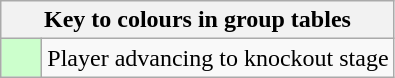<table class="wikitable" style="text-align: center;">
<tr>
<th colspan=2>Key to colours in group tables</th>
</tr>
<tr>
<td style="background:#cfc; width:20px;"></td>
<td align=left>Player advancing to knockout stage</td>
</tr>
</table>
